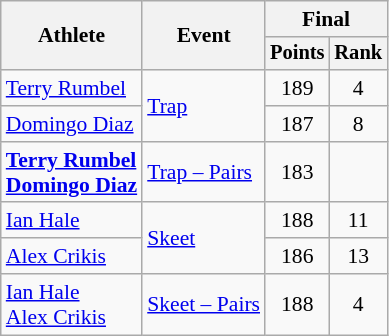<table class=wikitable style=font-size:90%>
<tr>
<th rowspan=2>Athlete</th>
<th rowspan=2>Event</th>
<th colspan=2>Final</th>
</tr>
<tr style=font-size:95%>
<th>Points</th>
<th>Rank</th>
</tr>
<tr align=center>
<td align=left><a href='#'>Terry Rumbel</a></td>
<td align=left rowspan=2><a href='#'>Trap</a></td>
<td>189</td>
<td>4</td>
</tr>
<tr align=center>
<td align=left><a href='#'>Domingo Diaz</a></td>
<td>187</td>
<td>8</td>
</tr>
<tr align=center>
<td align=left><strong><a href='#'>Terry Rumbel</a></strong><br><strong><a href='#'>Domingo Diaz</a></strong></td>
<td align=left><a href='#'>Trap – Pairs</a></td>
<td>183</td>
<td></td>
</tr>
<tr align=center>
<td align=left><a href='#'>Ian Hale</a></td>
<td align=left rowspan=2><a href='#'>Skeet</a></td>
<td>188</td>
<td>11</td>
</tr>
<tr align=center>
<td align=left><a href='#'>Alex Crikis</a></td>
<td>186</td>
<td>13</td>
</tr>
<tr align=center>
<td align=left><a href='#'>Ian Hale</a><br><a href='#'>Alex Crikis</a></td>
<td align=left><a href='#'>Skeet – Pairs</a></td>
<td>188</td>
<td>4</td>
</tr>
</table>
